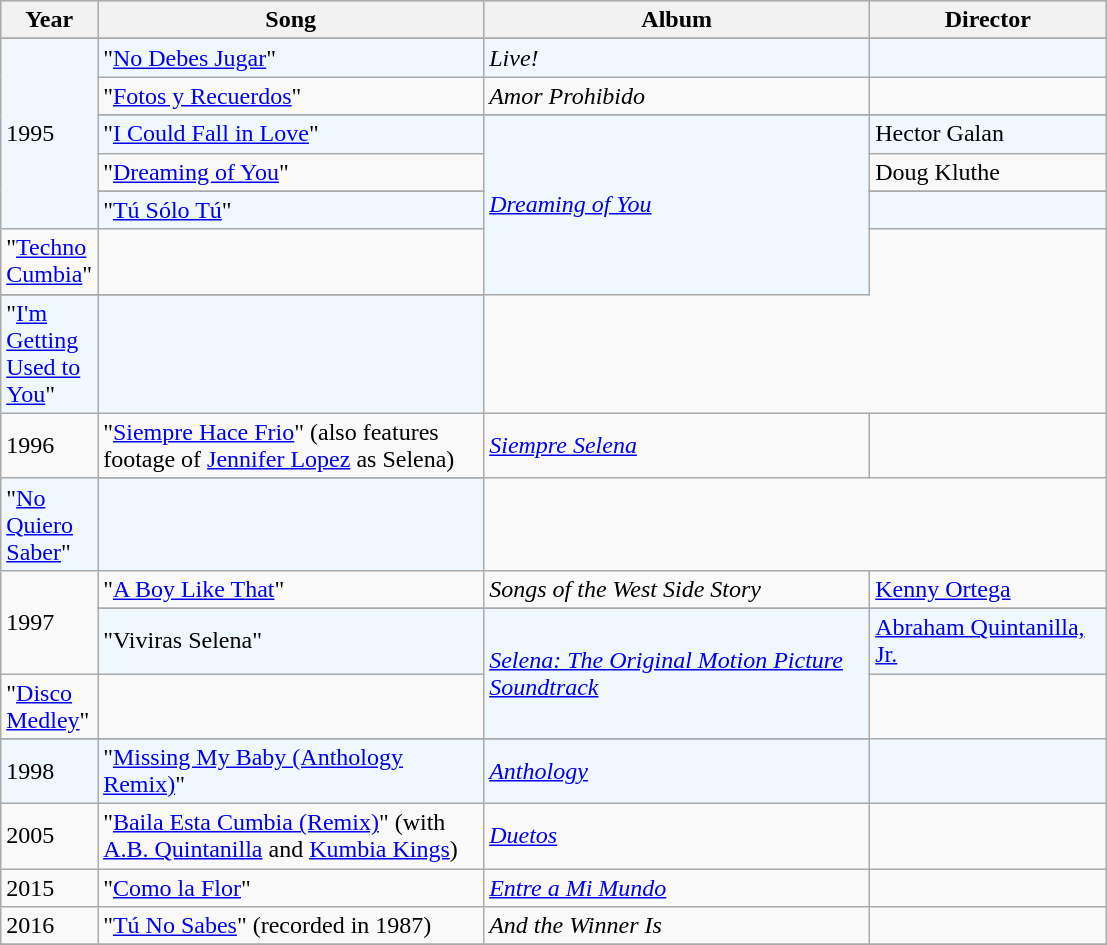<table class="wikitable"|width=100%>
<tr bgcolor="#CdCCCC">
<th align="left" valign="top" width="30">Year</th>
<th align="left" valign="top" width="250">Song</th>
<th align="left" valign="top" width="250">Album</th>
<th align="left" valign="top" width="150">Director</th>
</tr>
<tr>
</tr>
<tr ---- bgcolor="#F0F8FF">
<td rowspan=7>1995</td>
<td>"<a href='#'>No Debes Jugar</a>"</td>
<td><em>Live!</em></td>
<td></td>
</tr>
<tr>
<td>"<a href='#'>Fotos y Recuerdos</a>"</td>
<td><em>Amor Prohibido</em></td>
<td></td>
</tr>
<tr>
</tr>
<tr ---- bgcolor="#F0F8FF">
<td>"<a href='#'>I Could Fall in Love</a>"</td>
<td rowspan=5><em><a href='#'>Dreaming of You</a></em></td>
<td>Hector Galan</td>
</tr>
<tr>
<td>"<a href='#'>Dreaming of You</a>"</td>
<td>Doug Kluthe</td>
</tr>
<tr>
</tr>
<tr ---- bgcolor="#F0F8FF">
<td>"<a href='#'>Tú Sólo Tú</a>"</td>
<td></td>
</tr>
<tr>
<td>"<a href='#'>Techno Cumbia</a>"</td>
<td></td>
</tr>
<tr>
</tr>
<tr ---- bgcolor="#F0F8FF">
<td>"<a href='#'>I'm Getting Used to You</a>"</td>
<td></td>
</tr>
<tr>
<td rowspan=2>1996</td>
<td>"<a href='#'>Siempre Hace Frio</a>" (also features footage of <a href='#'>Jennifer Lopez</a> as Selena)</td>
<td rowspan=2><em><a href='#'>Siempre Selena</a></em></td>
<td></td>
</tr>
<tr>
</tr>
<tr ---- bgcolor="#F0F8FF">
<td>"<a href='#'>No Quiero Saber</a>"</td>
<td></td>
</tr>
<tr>
<td rowspan=3>1997</td>
<td>"<a href='#'>A Boy Like That</a>"</td>
<td><em>Songs of the West Side Story</em></td>
<td><a href='#'>Kenny Ortega</a></td>
</tr>
<tr>
</tr>
<tr ---- bgcolor="#F0F8FF">
<td>"Viviras Selena"</td>
<td rowspan=2><em><a href='#'>Selena: The Original Motion Picture Soundtrack</a></em></td>
<td><a href='#'>Abraham Quintanilla, Jr.</a></td>
</tr>
<tr>
<td>"<a href='#'>Disco Medley</a>"</td>
<td></td>
</tr>
<tr>
</tr>
<tr ---- bgcolor="#F0F8FF">
<td>1998</td>
<td>"<a href='#'>Missing My Baby (Anthology Remix)</a>"</td>
<td><em><a href='#'>Anthology</a></em></td>
<td></td>
</tr>
<tr>
<td>2005</td>
<td>"<a href='#'>Baila Esta Cumbia (Remix)</a>" (with <a href='#'>A.B. Quintanilla</a> and <a href='#'>Kumbia Kings</a>)</td>
<td><em><a href='#'>Duetos</a></em></td>
<td></td>
</tr>
<tr>
<td>2015</td>
<td>"<a href='#'>Como la Flor</a>"</td>
<td><em><a href='#'>Entre a Mi Mundo</a></em></td>
<td></td>
</tr>
<tr>
<td>2016</td>
<td>"<a href='#'>Tú No Sabes</a>" (recorded in 1987)</td>
<td><em>And the Winner Is</em></td>
<td></td>
</tr>
<tr>
</tr>
</table>
